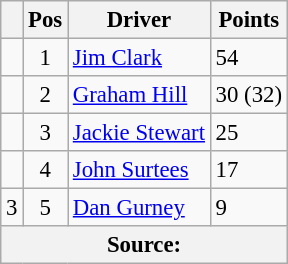<table class="wikitable" style="font-size: 95%;">
<tr>
<th></th>
<th>Pos</th>
<th>Driver</th>
<th>Points</th>
</tr>
<tr>
<td align="left"></td>
<td align="center">1</td>
<td> <a href='#'>Jim Clark</a></td>
<td align="left">54</td>
</tr>
<tr>
<td align="left"></td>
<td align="center">2</td>
<td> <a href='#'>Graham Hill</a></td>
<td align="left">30 (32)</td>
</tr>
<tr>
<td align="left"></td>
<td align="center">3</td>
<td> <a href='#'>Jackie Stewart</a></td>
<td align="left">25</td>
</tr>
<tr>
<td align="left"></td>
<td align="center">4</td>
<td> <a href='#'>John Surtees</a></td>
<td align="left">17</td>
</tr>
<tr>
<td align="left"> 3</td>
<td align="center">5</td>
<td> <a href='#'>Dan Gurney</a></td>
<td align="left">9</td>
</tr>
<tr>
<th colspan=4>Source: </th>
</tr>
</table>
